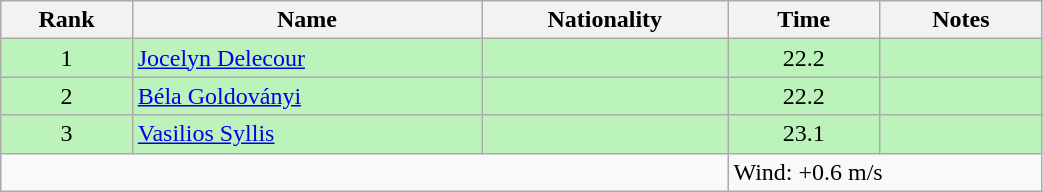<table class="wikitable sortable" style="text-align:center;width: 55%">
<tr>
<th>Rank</th>
<th>Name</th>
<th>Nationality</th>
<th>Time</th>
<th>Notes</th>
</tr>
<tr bgcolor=bbf3bb>
<td>1</td>
<td align=left><a href='#'>Jocelyn Delecour</a></td>
<td align=left></td>
<td>22.2</td>
<td></td>
</tr>
<tr bgcolor=bbf3bb>
<td>2</td>
<td align=left><a href='#'>Béla Goldoványi</a></td>
<td align=left></td>
<td>22.2</td>
<td></td>
</tr>
<tr bgcolor=bbf3bb>
<td>3</td>
<td align=left><a href='#'>Vasilios Syllis</a></td>
<td align=left></td>
<td>23.1</td>
<td></td>
</tr>
<tr class="sortbottom">
<td colspan="3"></td>
<td colspan="2" style="text-align:left;">Wind: +0.6 m/s</td>
</tr>
</table>
